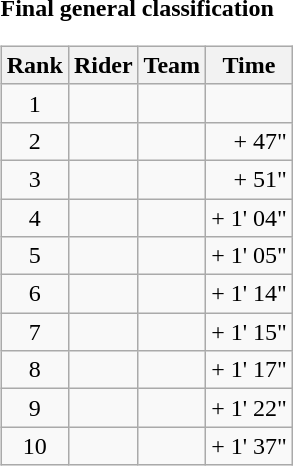<table>
<tr>
<td><strong>Final general classification</strong><br><table class="wikitable">
<tr>
<th scope="col">Rank</th>
<th scope="col">Rider</th>
<th scope="col">Team</th>
<th scope="col">Time</th>
</tr>
<tr>
<td style="text-align:center;">1</td>
<td></td>
<td></td>
<td style="text-align:right;"></td>
</tr>
<tr>
<td style="text-align:center;">2</td>
<td></td>
<td></td>
<td style="text-align:right;">+ 47"</td>
</tr>
<tr>
<td style="text-align:center;">3</td>
<td></td>
<td></td>
<td style="text-align:right;">+ 51"</td>
</tr>
<tr>
<td style="text-align:center;">4</td>
<td></td>
<td></td>
<td style="text-align:right;">+ 1' 04"</td>
</tr>
<tr>
<td style="text-align:center;">5</td>
<td></td>
<td></td>
<td style="text-align:right;">+ 1' 05"</td>
</tr>
<tr>
<td style="text-align:center;">6</td>
<td></td>
<td></td>
<td style="text-align:right;">+ 1' 14"</td>
</tr>
<tr>
<td style="text-align:center;">7</td>
<td></td>
<td></td>
<td style="text-align:right;">+ 1' 15"</td>
</tr>
<tr>
<td style="text-align:center;">8</td>
<td></td>
<td></td>
<td style="text-align:right;">+ 1' 17"</td>
</tr>
<tr>
<td style="text-align:center;">9</td>
<td></td>
<td></td>
<td style="text-align:right;">+ 1' 22"</td>
</tr>
<tr>
<td style="text-align:center;">10</td>
<td></td>
<td></td>
<td style="text-align:right;">+ 1' 37"</td>
</tr>
</table>
</td>
</tr>
</table>
